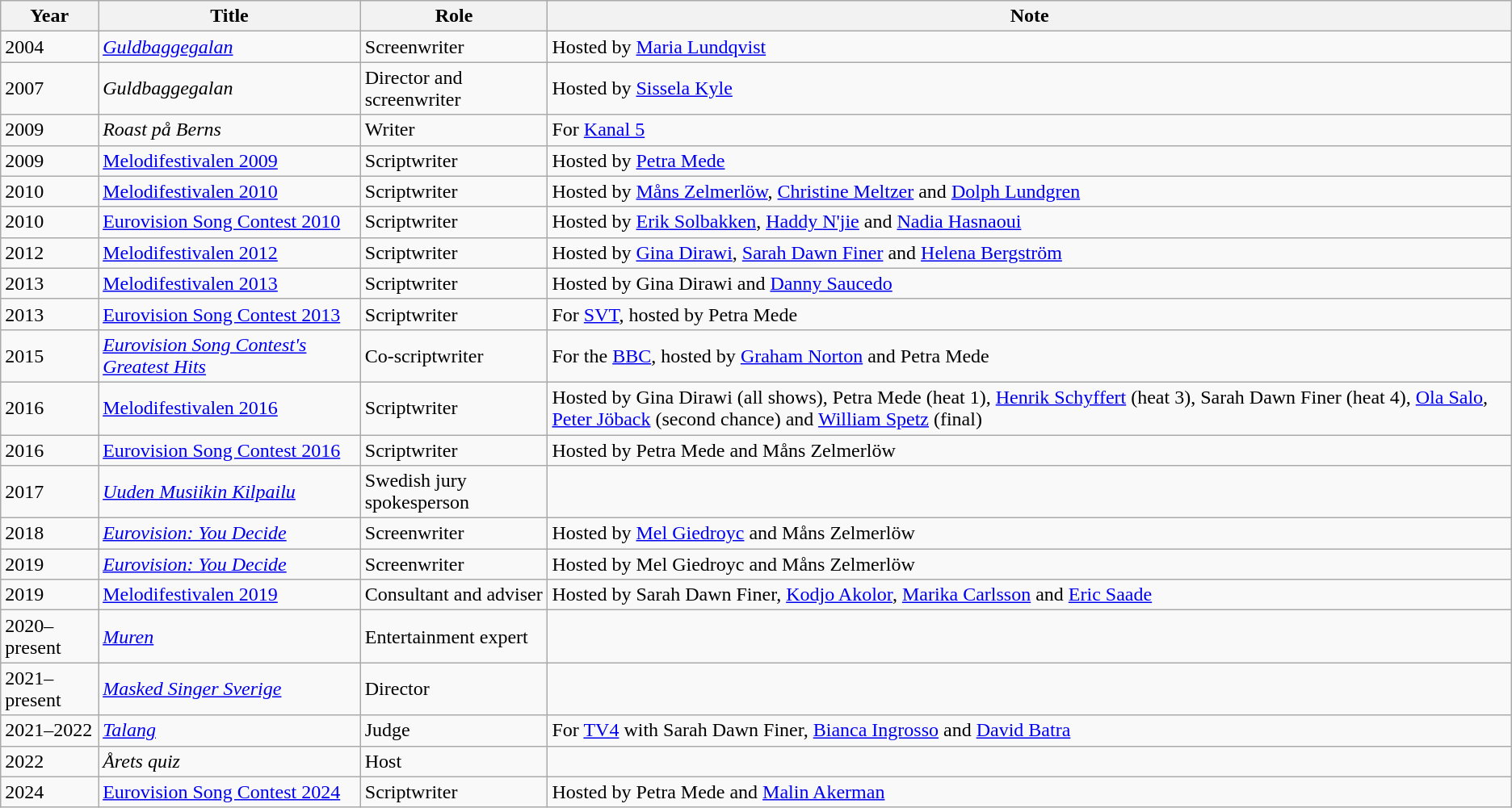<table class="wikitable sortable">
<tr>
<th>Year</th>
<th>Title</th>
<th>Role</th>
<th>Note</th>
</tr>
<tr>
<td>2004</td>
<td><em><a href='#'>Guldbaggegalan</a></em></td>
<td>Screenwriter</td>
<td>Hosted by <a href='#'>Maria Lundqvist</a></td>
</tr>
<tr>
<td>2007</td>
<td><em>Guldbaggegalan</em></td>
<td>Director and screenwriter</td>
<td>Hosted by <a href='#'>Sissela Kyle</a></td>
</tr>
<tr>
<td>2009</td>
<td><em>Roast på Berns</em></td>
<td>Writer</td>
<td>For <a href='#'>Kanal 5</a></td>
</tr>
<tr>
<td>2009</td>
<td><a href='#'>Melodifestivalen 2009</a></td>
<td>Scriptwriter</td>
<td>Hosted by <a href='#'>Petra Mede</a></td>
</tr>
<tr>
<td>2010</td>
<td><a href='#'>Melodifestivalen 2010</a></td>
<td>Scriptwriter</td>
<td>Hosted by <a href='#'>Måns Zelmerlöw</a>, <a href='#'>Christine Meltzer</a> and <a href='#'>Dolph Lundgren</a></td>
</tr>
<tr>
<td>2010</td>
<td><a href='#'>Eurovision Song Contest 2010</a></td>
<td>Scriptwriter</td>
<td>Hosted by <a href='#'>Erik Solbakken</a>, <a href='#'>Haddy N'jie</a> and <a href='#'>Nadia Hasnaoui</a></td>
</tr>
<tr>
<td>2012</td>
<td><a href='#'>Melodifestivalen 2012</a></td>
<td>Scriptwriter</td>
<td>Hosted by <a href='#'>Gina Dirawi</a>, <a href='#'>Sarah Dawn Finer</a> and <a href='#'>Helena Bergström</a></td>
</tr>
<tr>
<td>2013</td>
<td><a href='#'>Melodifestivalen 2013</a></td>
<td>Scriptwriter</td>
<td>Hosted by Gina Dirawi and <a href='#'>Danny Saucedo</a></td>
</tr>
<tr>
<td>2013</td>
<td><a href='#'>Eurovision Song Contest 2013</a></td>
<td>Scriptwriter</td>
<td>For <a href='#'>SVT</a>, hosted by Petra Mede</td>
</tr>
<tr>
<td>2015</td>
<td><em><a href='#'>Eurovision Song Contest's Greatest Hits</a></em></td>
<td>Co-scriptwriter</td>
<td>For the <a href='#'>BBC</a>, hosted by <a href='#'>Graham Norton</a> and Petra Mede</td>
</tr>
<tr>
<td>2016</td>
<td><a href='#'>Melodifestivalen 2016</a></td>
<td>Scriptwriter</td>
<td>Hosted by Gina Dirawi (all shows), Petra Mede (heat 1), <a href='#'>Henrik Schyffert</a> (heat 3), Sarah Dawn Finer (heat 4), <a href='#'>Ola Salo</a>, <a href='#'>Peter Jöback</a> (second chance) and <a href='#'>William Spetz</a> (final)</td>
</tr>
<tr>
<td>2016</td>
<td><a href='#'>Eurovision Song Contest 2016</a></td>
<td>Scriptwriter</td>
<td>Hosted by Petra Mede and Måns Zelmerlöw</td>
</tr>
<tr>
<td>2017</td>
<td><em><a href='#'>Uuden Musiikin Kilpailu</a></em></td>
<td>Swedish jury spokesperson</td>
<td></td>
</tr>
<tr>
<td>2018</td>
<td><em><a href='#'>Eurovision: You Decide</a></em></td>
<td>Screenwriter</td>
<td>Hosted by <a href='#'>Mel Giedroyc</a> and Måns Zelmerlöw</td>
</tr>
<tr>
<td>2019</td>
<td><em><a href='#'>Eurovision: You Decide</a></em></td>
<td>Screenwriter</td>
<td>Hosted by Mel Giedroyc and Måns Zelmerlöw</td>
</tr>
<tr>
<td>2019</td>
<td><a href='#'>Melodifestivalen 2019</a></td>
<td>Consultant and adviser</td>
<td>Hosted by Sarah Dawn Finer, <a href='#'>Kodjo Akolor</a>, <a href='#'>Marika Carlsson</a> and <a href='#'>Eric Saade</a></td>
</tr>
<tr>
<td>2020–present</td>
<td><em><a href='#'>Muren</a></em></td>
<td>Entertainment expert</td>
<td></td>
</tr>
<tr>
<td>2021–present</td>
<td><em><a href='#'>Masked Singer Sverige</a></em></td>
<td>Director</td>
<td></td>
</tr>
<tr>
<td>2021–2022</td>
<td><em><a href='#'>Talang</a></em></td>
<td>Judge</td>
<td>For <a href='#'>TV4</a> with Sarah Dawn Finer, <a href='#'>Bianca Ingrosso</a> and <a href='#'>David Batra</a></td>
</tr>
<tr>
<td>2022</td>
<td><em>Årets quiz</em></td>
<td>Host</td>
<td></td>
</tr>
<tr>
<td>2024</td>
<td><a href='#'>Eurovision Song Contest 2024</a></td>
<td>Scriptwriter</td>
<td>Hosted by Petra Mede and <a href='#'>Malin Akerman</a></td>
</tr>
</table>
